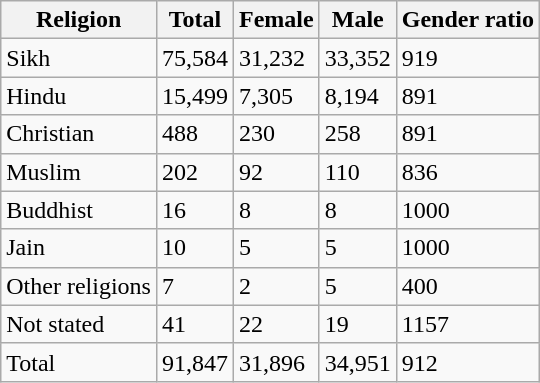<table class="wikitable sortable">
<tr>
<th>Religion</th>
<th>Total</th>
<th>Female</th>
<th>Male</th>
<th>Gender ratio</th>
</tr>
<tr>
<td>Sikh</td>
<td>75,584</td>
<td>31,232</td>
<td>33,352</td>
<td>919</td>
</tr>
<tr>
<td>Hindu</td>
<td>15,499</td>
<td>7,305</td>
<td>8,194</td>
<td>891</td>
</tr>
<tr>
<td>Christian</td>
<td>488</td>
<td>230</td>
<td>258</td>
<td>891</td>
</tr>
<tr>
<td>Muslim</td>
<td>202</td>
<td>92</td>
<td>110</td>
<td>836</td>
</tr>
<tr>
<td>Buddhist</td>
<td>16</td>
<td>8</td>
<td>8</td>
<td>1000</td>
</tr>
<tr>
<td>Jain</td>
<td>10</td>
<td>5</td>
<td>5</td>
<td>1000</td>
</tr>
<tr>
<td>Other religions</td>
<td>7</td>
<td>2</td>
<td>5</td>
<td>400</td>
</tr>
<tr>
<td>Not stated</td>
<td>41</td>
<td>22</td>
<td>19</td>
<td>1157</td>
</tr>
<tr>
<td>Total</td>
<td>91,847</td>
<td>31,896</td>
<td>34,951</td>
<td>912</td>
</tr>
</table>
